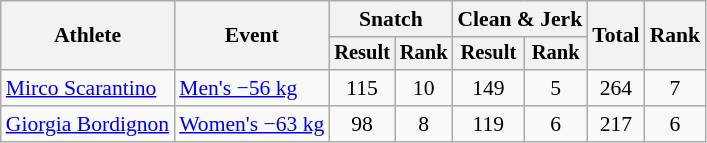<table class="wikitable" style="font-size:90%">
<tr>
<th rowspan="2">Athlete</th>
<th rowspan="2">Event</th>
<th colspan="2">Snatch</th>
<th colspan="2">Clean & Jerk</th>
<th rowspan="2">Total</th>
<th rowspan="2">Rank</th>
</tr>
<tr style="font-size:95%">
<th>Result</th>
<th>Rank</th>
<th>Result</th>
<th>Rank</th>
</tr>
<tr align=center>
<td align=left><a href='#'>Mirco Scarantino</a></td>
<td align=left><a href='#'>Men's −56 kg</a></td>
<td>115</td>
<td>10</td>
<td>149</td>
<td>5</td>
<td>264</td>
<td>7</td>
</tr>
<tr align=center>
<td align=left><a href='#'>Giorgia Bordignon</a></td>
<td align=left><a href='#'>Women's −63 kg</a></td>
<td>98</td>
<td>8</td>
<td>119</td>
<td>6</td>
<td>217</td>
<td>6</td>
</tr>
</table>
